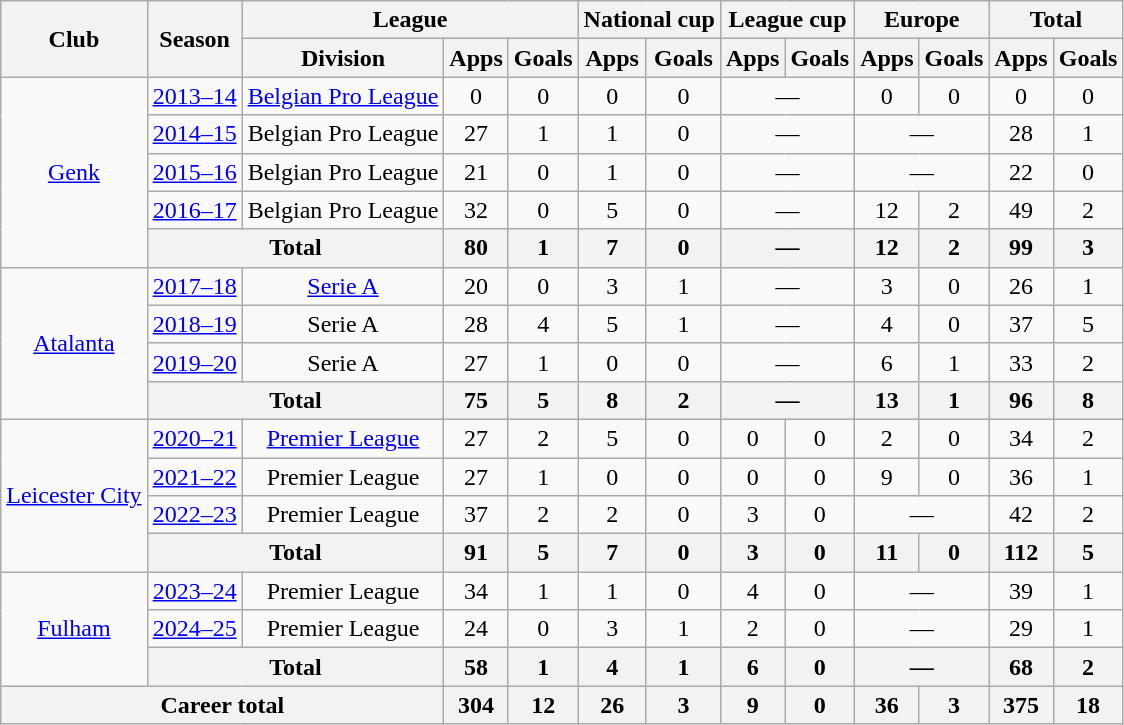<table class="wikitable" style="text-align: center;">
<tr>
<th rowspan="2">Club</th>
<th rowspan="2">Season</th>
<th colspan="3">League</th>
<th colspan="2">National cup</th>
<th colspan="2">League cup</th>
<th colspan="2">Europe</th>
<th colspan="2">Total</th>
</tr>
<tr>
<th>Division</th>
<th>Apps</th>
<th>Goals</th>
<th>Apps</th>
<th>Goals</th>
<th>Apps</th>
<th>Goals</th>
<th>Apps</th>
<th>Goals</th>
<th>Apps</th>
<th>Goals</th>
</tr>
<tr>
<td rowspan="5"><a href='#'>Genk</a></td>
<td><a href='#'>2013–14</a></td>
<td><a href='#'>Belgian Pro League</a></td>
<td>0</td>
<td>0</td>
<td>0</td>
<td>0</td>
<td colspan="2">—</td>
<td>0</td>
<td>0</td>
<td>0</td>
<td>0</td>
</tr>
<tr>
<td><a href='#'>2014–15</a></td>
<td>Belgian Pro League</td>
<td>27</td>
<td>1</td>
<td>1</td>
<td>0</td>
<td colspan="2">—</td>
<td colspan="2">—</td>
<td>28</td>
<td>1</td>
</tr>
<tr>
<td><a href='#'>2015–16</a></td>
<td>Belgian Pro League</td>
<td>21</td>
<td>0</td>
<td>1</td>
<td>0</td>
<td colspan="2">—</td>
<td colspan="2">—</td>
<td>22</td>
<td>0</td>
</tr>
<tr>
<td><a href='#'>2016–17</a></td>
<td>Belgian Pro League</td>
<td>32</td>
<td>0</td>
<td>5</td>
<td>0</td>
<td colspan="2">—</td>
<td>12</td>
<td>2</td>
<td>49</td>
<td>2</td>
</tr>
<tr>
<th colspan="2">Total</th>
<th>80</th>
<th>1</th>
<th>7</th>
<th>0</th>
<th colspan="2">—</th>
<th>12</th>
<th>2</th>
<th>99</th>
<th>3</th>
</tr>
<tr>
<td rowspan="4"><a href='#'>Atalanta</a></td>
<td><a href='#'>2017–18</a></td>
<td><a href='#'>Serie A</a></td>
<td>20</td>
<td>0</td>
<td>3</td>
<td>1</td>
<td colspan="2">—</td>
<td>3</td>
<td>0</td>
<td>26</td>
<td>1</td>
</tr>
<tr>
<td><a href='#'>2018–19</a></td>
<td>Serie A</td>
<td>28</td>
<td>4</td>
<td>5</td>
<td>1</td>
<td colspan="2">—</td>
<td>4</td>
<td>0</td>
<td>37</td>
<td>5</td>
</tr>
<tr>
<td><a href='#'>2019–20</a></td>
<td>Serie A</td>
<td>27</td>
<td>1</td>
<td>0</td>
<td>0</td>
<td colspan="2">—</td>
<td>6</td>
<td>1</td>
<td>33</td>
<td>2</td>
</tr>
<tr>
<th colspan="2">Total</th>
<th>75</th>
<th>5</th>
<th>8</th>
<th>2</th>
<th colspan="2">—</th>
<th>13</th>
<th>1</th>
<th>96</th>
<th>8</th>
</tr>
<tr>
<td rowspan="4"><a href='#'>Leicester City</a></td>
<td><a href='#'>2020–21</a></td>
<td><a href='#'>Premier League</a></td>
<td>27</td>
<td>2</td>
<td>5</td>
<td>0</td>
<td>0</td>
<td>0</td>
<td>2</td>
<td>0</td>
<td>34</td>
<td>2</td>
</tr>
<tr>
<td><a href='#'>2021–22</a></td>
<td>Premier League</td>
<td>27</td>
<td>1</td>
<td>0</td>
<td>0</td>
<td>0</td>
<td>0</td>
<td>9</td>
<td>0</td>
<td>36</td>
<td>1</td>
</tr>
<tr>
<td><a href='#'>2022–23</a></td>
<td>Premier League</td>
<td>37</td>
<td>2</td>
<td>2</td>
<td>0</td>
<td>3</td>
<td>0</td>
<td colspan="2">—</td>
<td>42</td>
<td>2</td>
</tr>
<tr>
<th colspan="2">Total</th>
<th>91</th>
<th>5</th>
<th>7</th>
<th>0</th>
<th>3</th>
<th>0</th>
<th>11</th>
<th>0</th>
<th>112</th>
<th>5</th>
</tr>
<tr>
<td rowspan="3"><a href='#'>Fulham</a></td>
<td><a href='#'>2023–24</a></td>
<td>Premier League</td>
<td>34</td>
<td>1</td>
<td>1</td>
<td>0</td>
<td>4</td>
<td>0</td>
<td colspan="2">—</td>
<td>39</td>
<td>1</td>
</tr>
<tr>
<td><a href='#'>2024–25</a></td>
<td>Premier League</td>
<td>24</td>
<td>0</td>
<td>3</td>
<td>1</td>
<td>2</td>
<td>0</td>
<td colspan="2">—</td>
<td>29</td>
<td>1</td>
</tr>
<tr>
<th colspan="2">Total</th>
<th>58</th>
<th>1</th>
<th>4</th>
<th>1</th>
<th>6</th>
<th>0</th>
<th colspan="2">—</th>
<th>68</th>
<th>2</th>
</tr>
<tr>
<th colspan="3">Career total</th>
<th>304</th>
<th>12</th>
<th>26</th>
<th>3</th>
<th>9</th>
<th>0</th>
<th>36</th>
<th>3</th>
<th>375</th>
<th>18</th>
</tr>
</table>
